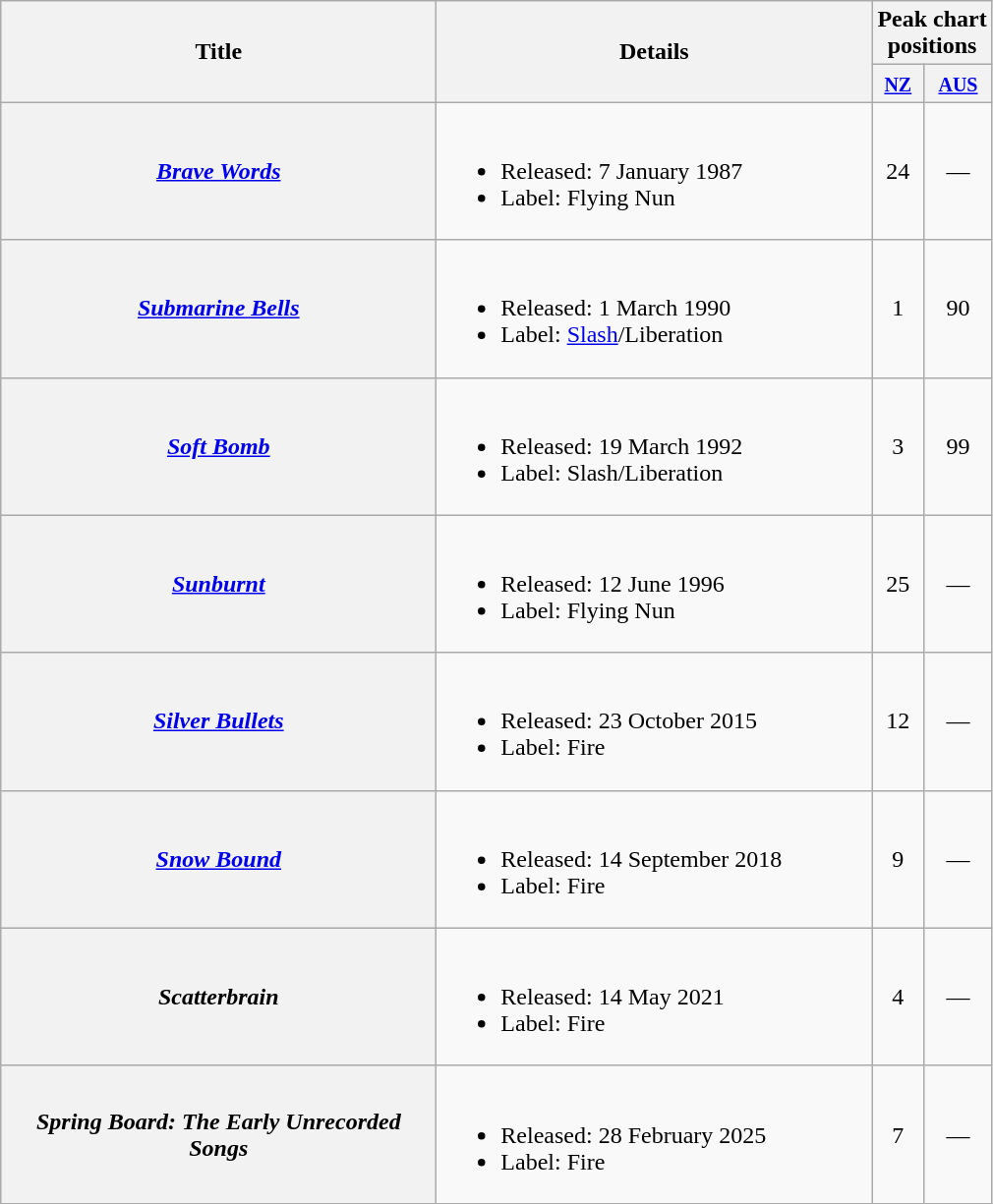<table class="wikitable plainrowheaders">
<tr>
<th scope="col" rowspan="2" style="width:18em;">Title</th>
<th scope="col" rowspan="2" style="width:18em;">Details</th>
<th scope="col" colspan="2">Peak chart<br>positions</th>
</tr>
<tr>
<th><small><a href='#'>NZ</a></small></th>
<th><small><a href='#'>AUS</a></small></th>
</tr>
<tr>
<th scope="row"><em><a href='#'>Brave Words</a></em></th>
<td><br><ul><li>Released: 7 January 1987</li><li>Label: Flying Nun </li></ul></td>
<td align="center">24</td>
<td align="center">—</td>
</tr>
<tr>
<th scope="row"><em><a href='#'>Submarine Bells</a></em></th>
<td><br><ul><li>Released: 1 March 1990</li><li>Label: <a href='#'>Slash</a>/Liberation </li></ul></td>
<td align="center">1</td>
<td align="center">90</td>
</tr>
<tr>
<th scope="row"><em><a href='#'>Soft Bomb</a></em></th>
<td><br><ul><li>Released: 19 March 1992</li><li>Label: Slash/Liberation </li></ul></td>
<td align="center">3</td>
<td align="center">99</td>
</tr>
<tr>
<th scope="row"><em><a href='#'>Sunburnt</a></em><br></th>
<td><br><ul><li>Released: 12 June 1996</li><li>Label: Flying Nun </li></ul></td>
<td align="center">25</td>
<td align="center">—</td>
</tr>
<tr>
<th scope="row"><em><a href='#'>Silver Bullets</a></em></th>
<td><br><ul><li>Released: 23 October 2015</li><li>Label: Fire </li></ul></td>
<td align="center">12</td>
<td align="center">—</td>
</tr>
<tr>
<th scope="row"><em><a href='#'>Snow Bound</a></em></th>
<td><br><ul><li>Released: 14 September 2018</li><li>Label: Fire </li></ul></td>
<td align="center">9<br></td>
<td align="center">—</td>
</tr>
<tr>
<th scope="row"><em>Scatterbrain</em></th>
<td><br><ul><li>Released: 14 May 2021</li><li>Label: Fire </li></ul></td>
<td align="center">4<br></td>
<td align="center">—</td>
</tr>
<tr>
<th scope="row"><em>Spring Board: The Early Unrecorded Songs</em></th>
<td><br><ul><li>Released: 28 February 2025</li><li>Label: Fire </li></ul></td>
<td align="center">7<br></td>
<td align="center">—</td>
</tr>
</table>
